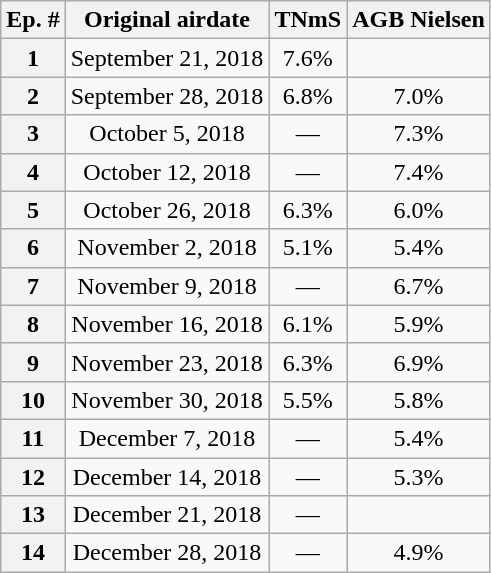<table class="wikitable" style="text-align:center;">
<tr>
<th>Ep. #</th>
<th>Original airdate</th>
<th>TNmS<br></th>
<th>AGB Nielsen<br></th>
</tr>
<tr>
<th>1</th>
<td>September 21, 2018</td>
<td>7.6%</td>
<td></td>
</tr>
<tr>
<th>2</th>
<td>September 28, 2018</td>
<td>6.8%</td>
<td>7.0%</td>
</tr>
<tr>
<th>3</th>
<td>October 5, 2018</td>
<td>—</td>
<td>7.3%</td>
</tr>
<tr>
<th>4</th>
<td>October 12, 2018</td>
<td>—</td>
<td>7.4%</td>
</tr>
<tr>
<th>5</th>
<td>October 26, 2018</td>
<td>6.3%</td>
<td>6.0%</td>
</tr>
<tr>
<th>6</th>
<td>November 2, 2018</td>
<td>5.1%</td>
<td>5.4%</td>
</tr>
<tr>
<th>7</th>
<td>November 9, 2018</td>
<td>—</td>
<td>6.7%</td>
</tr>
<tr>
<th>8</th>
<td>November 16, 2018</td>
<td>6.1%</td>
<td>5.9%</td>
</tr>
<tr>
<th>9</th>
<td>November 23, 2018</td>
<td>6.3%</td>
<td>6.9%</td>
</tr>
<tr>
<th>10</th>
<td>November 30, 2018</td>
<td>5.5%</td>
<td>5.8%</td>
</tr>
<tr>
<th>11</th>
<td>December 7, 2018</td>
<td>—</td>
<td>5.4%</td>
</tr>
<tr>
<th>12</th>
<td>December 14, 2018</td>
<td>—</td>
<td>5.3%</td>
</tr>
<tr>
<th>13</th>
<td>December 21, 2018</td>
<td>—</td>
<td></td>
</tr>
<tr>
<th>14</th>
<td>December 28, 2018</td>
<td>—</td>
<td>4.9%</td>
</tr>
</table>
